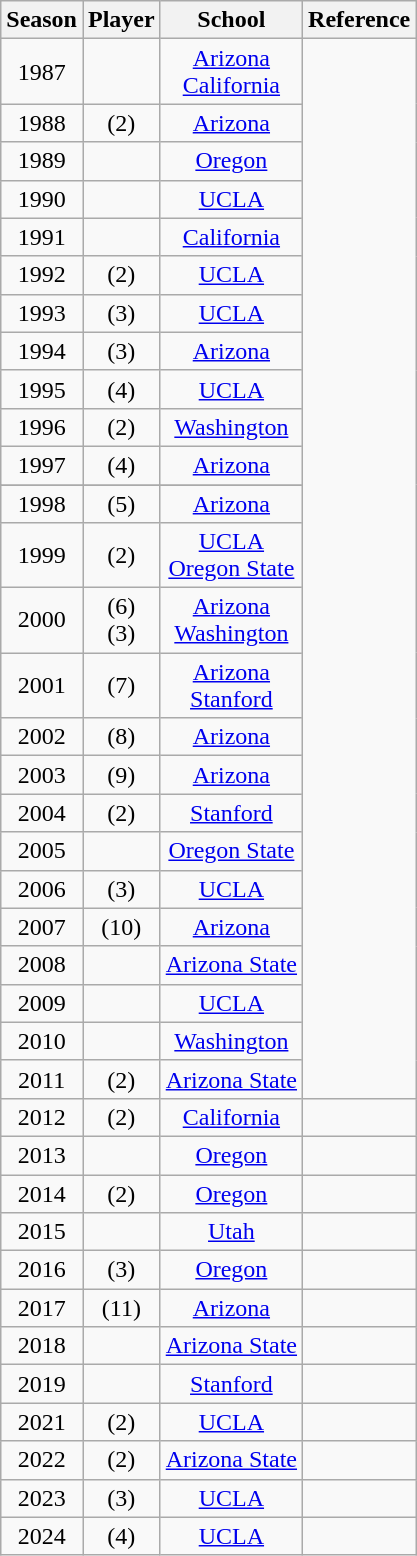<table class="wikitable sortable">
<tr>
<th>Season</th>
<th>Player</th>
<th>School</th>
<th class="unsortable">Reference</th>
</tr>
<tr align=center>
<td>1987</td>
<td><br></td>
<td><a href='#'>Arizona</a><br><a href='#'>California</a></td>
<td rowspan="26"></td>
</tr>
<tr align=center>
<td>1988</td>
<td> (2)</td>
<td><a href='#'>Arizona</a></td>
</tr>
<tr align=center>
<td>1989</td>
<td></td>
<td><a href='#'>Oregon</a></td>
</tr>
<tr align=center>
<td>1990</td>
<td></td>
<td><a href='#'>UCLA</a></td>
</tr>
<tr align=center>
<td>1991</td>
<td></td>
<td><a href='#'>California</a></td>
</tr>
<tr align=center>
<td>1992</td>
<td> (2)</td>
<td><a href='#'>UCLA</a></td>
</tr>
<tr align=center>
<td>1993</td>
<td> (3)</td>
<td><a href='#'>UCLA</a></td>
</tr>
<tr align=center>
<td>1994</td>
<td> (3)</td>
<td><a href='#'>Arizona</a></td>
</tr>
<tr align=center>
<td>1995</td>
<td> (4)<br></td>
<td><a href='#'>UCLA</a></td>
</tr>
<tr align=center>
<td>1996</td>
<td> (2)</td>
<td><a href='#'>Washington</a></td>
</tr>
<tr align=center>
<td>1997</td>
<td> (4)</td>
<td><a href='#'>Arizona</a></td>
</tr>
<tr>
</tr>
<tr align=center>
<td>1998</td>
<td> (5)</td>
<td><a href='#'>Arizona</a></td>
</tr>
<tr align=center>
<td>1999</td>
<td> (2)<br></td>
<td><a href='#'>UCLA</a><br><a href='#'>Oregon State</a></td>
</tr>
<tr align=center>
<td>2000</td>
<td> (6)<br> (3)</td>
<td><a href='#'>Arizona</a><br><a href='#'>Washington</a></td>
</tr>
<tr align=center>
<td>2001</td>
<td> (7)<br></td>
<td><a href='#'>Arizona</a><br><a href='#'>Stanford</a></td>
</tr>
<tr align=center>
<td>2002</td>
<td> (8)</td>
<td><a href='#'>Arizona</a></td>
</tr>
<tr align=center>
<td>2003</td>
<td> (9)</td>
<td><a href='#'>Arizona</a></td>
</tr>
<tr align=center>
<td>2004</td>
<td> (2)</td>
<td><a href='#'>Stanford</a></td>
</tr>
<tr align=center>
<td>2005</td>
<td></td>
<td><a href='#'>Oregon State</a></td>
</tr>
<tr align=center>
<td>2006</td>
<td> (3)</td>
<td><a href='#'>UCLA</a></td>
</tr>
<tr align=center>
<td>2007</td>
<td> (10)</td>
<td><a href='#'>Arizona</a></td>
</tr>
<tr align=center>
<td>2008</td>
<td></td>
<td><a href='#'>Arizona State</a></td>
</tr>
<tr align=center>
<td>2009</td>
<td></td>
<td><a href='#'>UCLA</a></td>
</tr>
<tr align=center>
<td>2010</td>
<td></td>
<td><a href='#'>Washington</a></td>
</tr>
<tr align=center>
<td>2011</td>
<td> (2)</td>
<td><a href='#'>Arizona State</a></td>
</tr>
<tr align=center>
<td>2012</td>
<td> (2)</td>
<td><a href='#'>California</a></td>
</tr>
<tr align=center>
<td>2013</td>
<td></td>
<td><a href='#'>Oregon</a></td>
<td style="text-align:center;"></td>
</tr>
<tr align=center>
<td>2014</td>
<td> (2)</td>
<td><a href='#'>Oregon</a></td>
<td style="text-align:center;"></td>
</tr>
<tr align=center>
<td>2015</td>
<td></td>
<td><a href='#'>Utah</a></td>
<td style="text-align:center;"></td>
</tr>
<tr align=center>
<td>2016</td>
<td> (3)</td>
<td><a href='#'>Oregon</a></td>
<td style="text-align:center;"></td>
</tr>
<tr align=center>
<td>2017</td>
<td> (11)</td>
<td><a href='#'>Arizona</a></td>
<td style="text-align:center;"></td>
</tr>
<tr align=center>
<td>2018</td>
<td></td>
<td><a href='#'>Arizona State</a></td>
<td style="text-align:center;"></td>
</tr>
<tr align=center>
<td>2019</td>
<td></td>
<td><a href='#'>Stanford</a></td>
<td style="text-align:center;"></td>
</tr>
<tr align=center>
<td>2021</td>
<td> (2)</td>
<td><a href='#'>UCLA</a></td>
<td style="text-align:center;"></td>
</tr>
<tr align=center>
<td>2022</td>
<td> (2)</td>
<td><a href='#'>Arizona State</a></td>
<td style="text-align:center;"></td>
</tr>
<tr align=center>
<td>2023</td>
<td> (3)</td>
<td><a href='#'>UCLA</a></td>
<td style="text-align:center;"></td>
</tr>
<tr align=center>
<td>2024</td>
<td> (4)</td>
<td><a href='#'>UCLA</a></td>
<td style="text-align:center;"></td>
</tr>
</table>
